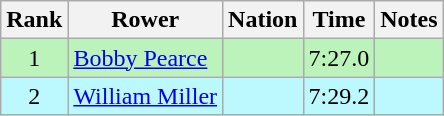<table class="wikitable sortable" style="text-align:center">
<tr>
<th>Rank</th>
<th>Rower</th>
<th>Nation</th>
<th>Time</th>
<th>Notes</th>
</tr>
<tr bgcolor=bbf3bb>
<td>1</td>
<td align=left><a href='#'>Bobby Pearce</a></td>
<td align=left></td>
<td>7:27.0</td>
<td></td>
</tr>
<tr bgcolor=bbf9ff>
<td>2</td>
<td align=left><a href='#'>William Miller</a></td>
<td align=left></td>
<td>7:29.2</td>
<td></td>
</tr>
</table>
